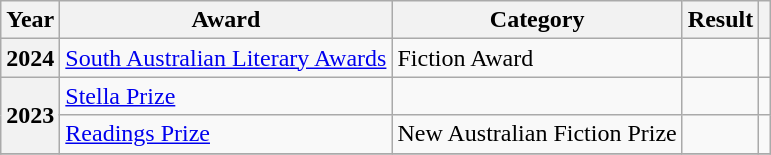<table class="wikitable sortable">
<tr>
<th>Year</th>
<th>Award</th>
<th>Category</th>
<th>Result</th>
<th></th>
</tr>
<tr>
<th rowspan="1">2024</th>
<td><a href='#'>South Australian Literary Awards</a></td>
<td>Fiction Award</td>
<td></td>
<td></td>
</tr>
<tr>
<th rowspan="2">2023</th>
<td><a href='#'>Stella Prize</a></td>
<td></td>
<td></td>
<td></td>
</tr>
<tr>
<td><a href='#'>Readings Prize</a></td>
<td>New Australian Fiction Prize</td>
<td></td>
<td></td>
</tr>
<tr>
</tr>
</table>
